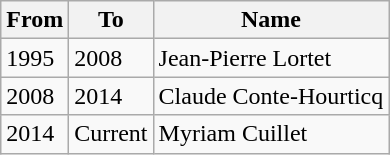<table class="wikitable">
<tr>
<th>From</th>
<th>To</th>
<th>Name</th>
</tr>
<tr>
<td>1995</td>
<td>2008</td>
<td>Jean-Pierre Lortet</td>
</tr>
<tr>
<td>2008</td>
<td>2014</td>
<td>Claude Conte-Hourticq</td>
</tr>
<tr>
<td>2014</td>
<td>Current</td>
<td>Myriam Cuillet</td>
</tr>
</table>
